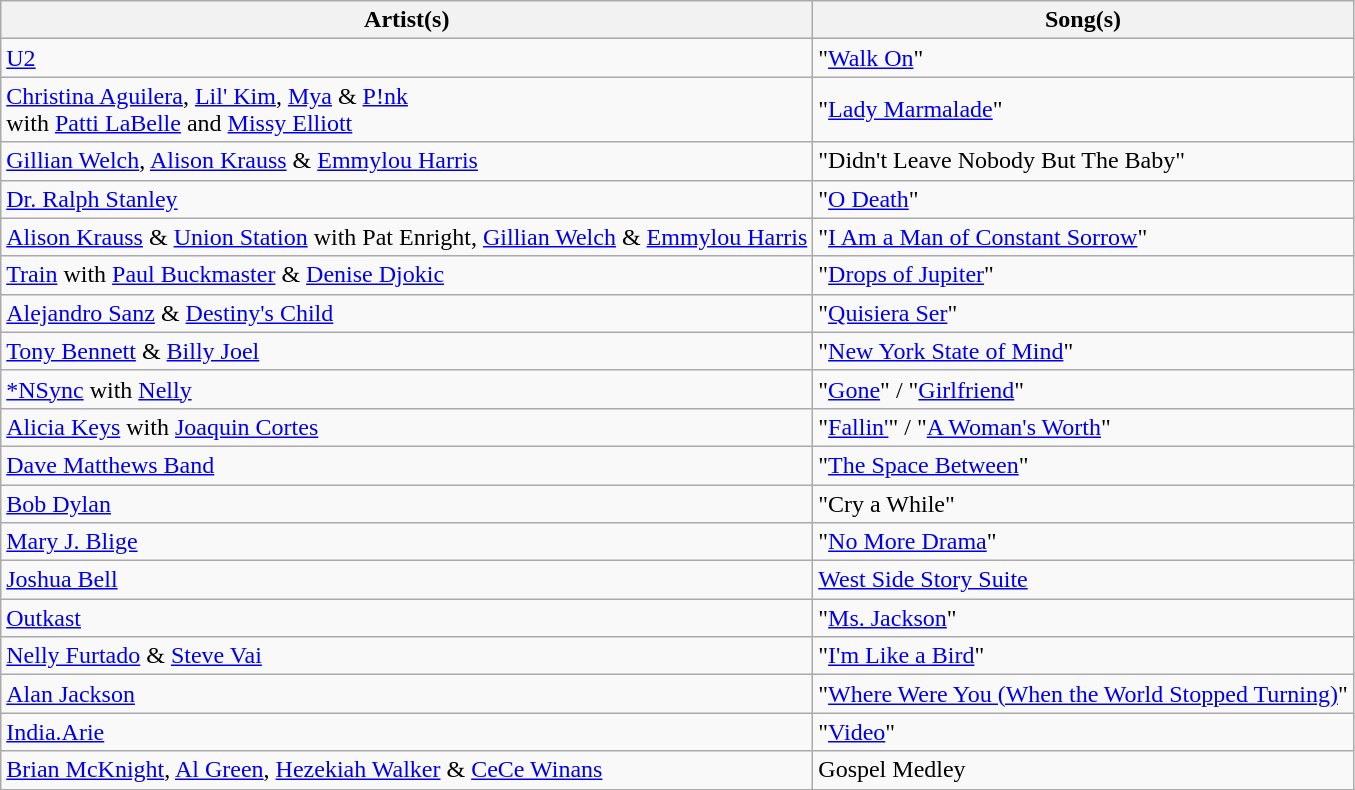<table class="wikitable plainrowheaders">
<tr>
<th scope="col">Artist(s)</th>
<th scope="col">Song(s)</th>
</tr>
<tr>
<td scope="row"><a href='#'>U2</a></td>
<td>"<a href='#'>Walk On</a>"</td>
</tr>
<tr>
<td scope="row"><a href='#'>Christina Aguilera</a>, <a href='#'>Lil' Kim</a>, <a href='#'>Mya</a> & <a href='#'>P!nk</a> <br>with <a href='#'>Patti LaBelle</a> and <a href='#'>Missy Elliott</a></td>
<td>"<a href='#'>Lady Marmalade</a>"</td>
</tr>
<tr>
<td scope="row"><a href='#'>Gillian Welch</a>, <a href='#'>Alison Krauss</a> & <a href='#'>Emmylou Harris</a></td>
<td>"Didn't Leave Nobody But The Baby"</td>
</tr>
<tr>
<td scope="row"><a href='#'>Dr. Ralph Stanley</a></td>
<td>"<a href='#'>O Death</a>"</td>
</tr>
<tr>
<td scope="row"><a href='#'>Alison Krauss</a> & <a href='#'>Union Station</a> with Pat Enright, <a href='#'>Gillian Welch</a> & <a href='#'>Emmylou Harris</a></td>
<td>"<a href='#'>I Am a Man of Constant Sorrow</a>"</td>
</tr>
<tr>
<td scope="row"><a href='#'>Train</a> with <a href='#'>Paul Buckmaster</a> & <a href='#'>Denise Djokic</a></td>
<td>"<a href='#'>Drops of Jupiter</a>"</td>
</tr>
<tr>
<td scope="row"><a href='#'>Alejandro Sanz</a> & <a href='#'>Destiny's Child</a></td>
<td>"<a href='#'>Quisiera Ser</a>"</td>
</tr>
<tr>
<td scope="row"><a href='#'>Tony Bennett</a> & <a href='#'>Billy Joel</a></td>
<td>"<a href='#'>New York State of Mind</a>"</td>
</tr>
<tr>
<td scope="row"><a href='#'>*NSync</a> with <a href='#'>Nelly</a></td>
<td>"<a href='#'>Gone</a>" / "<a href='#'>Girlfriend</a>"</td>
</tr>
<tr>
<td scope="row"><a href='#'>Alicia Keys</a> with <a href='#'>Joaquin Cortes</a></td>
<td>"<a href='#'>Fallin'</a>" / "<a href='#'>A Woman's Worth</a>"</td>
</tr>
<tr>
<td scope="row"><a href='#'>Dave Matthews Band</a></td>
<td>"<a href='#'>The Space Between</a>"</td>
</tr>
<tr>
<td scope="row"><a href='#'>Bob Dylan</a></td>
<td>"Cry a While"</td>
</tr>
<tr>
<td scope="row"><a href='#'>Mary J. Blige</a></td>
<td>"<a href='#'>No More Drama</a>"</td>
</tr>
<tr>
<td scope="row"><a href='#'>Joshua Bell</a></td>
<td><a href='#'>West Side Story Suite</a></td>
</tr>
<tr>
<td scope="row"><a href='#'>Outkast</a></td>
<td>"<a href='#'>Ms. Jackson</a>"</td>
</tr>
<tr>
<td scope="row"><a href='#'>Nelly Furtado</a> & <a href='#'>Steve Vai</a></td>
<td>"<a href='#'>I'm Like a Bird</a>"</td>
</tr>
<tr>
<td scope="row"><a href='#'>Alan Jackson</a></td>
<td>"<a href='#'>Where Were You (When the World Stopped Turning)</a>"</td>
</tr>
<tr>
<td scope="row"><a href='#'>India.Arie</a></td>
<td>"<a href='#'>Video</a>"</td>
</tr>
<tr>
<td scope="row"><a href='#'>Brian McKnight</a>, <a href='#'>Al Green</a>, <a href='#'>Hezekiah Walker</a> & <a href='#'>CeCe Winans</a></td>
<td>Gospel Medley</td>
</tr>
</table>
